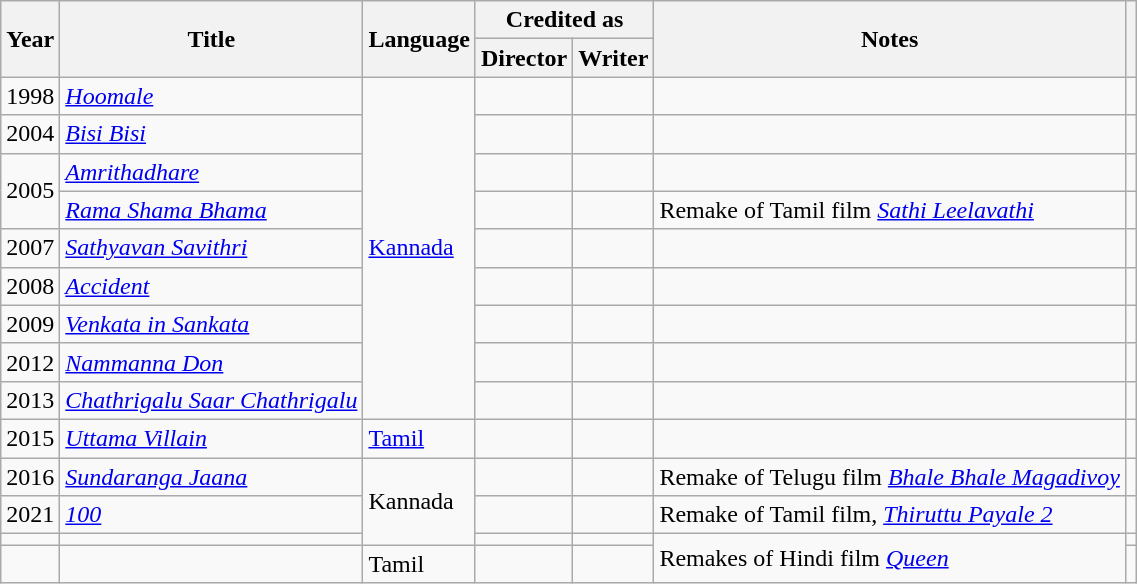<table class="wikitable sortable">
<tr>
<th rowspan="2" scope="col">Year</th>
<th rowspan="2" scope="col">Title</th>
<th rowspan="2" scope="col">Language</th>
<th colspan="2" scope="col">Credited as</th>
<th rowspan="2" scope="col" class="unsortable">Notes</th>
<th rowspan="2" scope="col" class="unsortable"></th>
</tr>
<tr>
<th scope="col">Director</th>
<th scope="col">Writer</th>
</tr>
<tr>
<td>1998</td>
<td><em><a href='#'>Hoomale</a></em></td>
<td rowspan="9"><a href='#'>Kannada</a></td>
<td></td>
<td></td>
<td></td>
</tr>
<tr>
<td>2004</td>
<td><em><a href='#'>Bisi Bisi</a></em></td>
<td></td>
<td></td>
<td></td>
<td></td>
</tr>
<tr>
<td rowspan="2">2005</td>
<td><em><a href='#'>Amrithadhare</a></em></td>
<td></td>
<td></td>
<td></td>
<td></td>
</tr>
<tr>
<td><em><a href='#'>Rama Shama Bhama</a></em></td>
<td></td>
<td></td>
<td>Remake of Tamil film <em><a href='#'>Sathi Leelavathi</a></em></td>
<td></td>
</tr>
<tr>
<td>2007</td>
<td><em><a href='#'>Sathyavan Savithri</a></em></td>
<td></td>
<td></td>
<td></td>
<td></td>
</tr>
<tr>
<td>2008</td>
<td><em><a href='#'>Accident</a></em></td>
<td></td>
<td></td>
<td></td>
<td></td>
</tr>
<tr>
<td>2009</td>
<td><em><a href='#'>Venkata in Sankata</a></em></td>
<td></td>
<td></td>
<td></td>
<td></td>
</tr>
<tr>
<td>2012</td>
<td><em><a href='#'>Nammanna Don</a></em></td>
<td></td>
<td></td>
<td></td>
<td></td>
</tr>
<tr>
<td>2013</td>
<td><em><a href='#'>Chathrigalu Saar Chathrigalu</a></em></td>
<td></td>
<td></td>
<td></td>
<td></td>
</tr>
<tr>
<td>2015</td>
<td><em><a href='#'>Uttama Villain</a></em></td>
<td><a href='#'>Tamil</a></td>
<td></td>
<td></td>
<td></td>
<td></td>
</tr>
<tr>
<td>2016</td>
<td><em><a href='#'>Sundaranga Jaana</a></em></td>
<td rowspan="3">Kannada</td>
<td></td>
<td></td>
<td>Remake of Telugu film <em><a href='#'>Bhale Bhale Magadivoy</a></em></td>
<td></td>
</tr>
<tr>
<td>2021</td>
<td><em><a href='#'>100</a></em></td>
<td></td>
<td></td>
<td>Remake of Tamil film, <em><a href='#'>Thiruttu Payale 2</a></em></td>
<td></td>
</tr>
<tr>
<td></td>
<td></td>
<td></td>
<td></td>
<td rowspan="2">Remakes of Hindi film <em><a href='#'>Queen</a></em></td>
<td></td>
</tr>
<tr>
<td></td>
<td></td>
<td>Tamil</td>
<td></td>
<td></td>
<td></td>
</tr>
</table>
